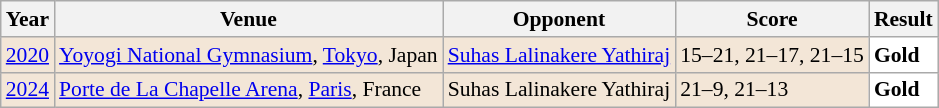<table class="sortable wikitable" style="font-size: 90%;">
<tr>
<th>Year</th>
<th>Venue</th>
<th>Opponent</th>
<th>Score</th>
<th>Result</th>
</tr>
<tr style="background:#F3E6D7">
<td align="center"><a href='#'>2020</a></td>
<td align="left"><a href='#'>Yoyogi National Gymnasium</a>, <a href='#'>Tokyo</a>, Japan</td>
<td align="left"> <a href='#'>Suhas Lalinakere Yathiraj</a></td>
<td align="left">15–21, 21–17, 21–15</td>
<td style="text-align:left; background:white"> <strong>Gold</strong></td>
</tr>
<tr style="background:#F3E6D7">
<td align="center"><a href='#'>2024</a></td>
<td align="left"><a href='#'>Porte de La Chapelle Arena</a>, <a href='#'>Paris</a>, France</td>
<td align="left"> Suhas Lalinakere Yathiraj</td>
<td align="left">21–9, 21–13</td>
<td style="text-align:left; background:white"> <strong>Gold</strong></td>
</tr>
</table>
